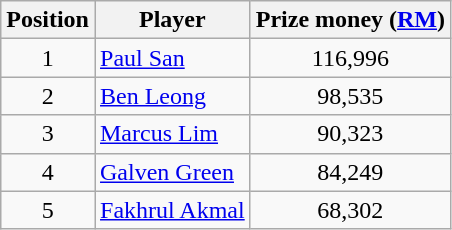<table class=wikitable>
<tr>
<th>Position</th>
<th>Player</th>
<th>Prize money (<a href='#'>RM</a>)</th>
</tr>
<tr>
<td align=center>1</td>
<td> <a href='#'>Paul San</a></td>
<td align=center>116,996</td>
</tr>
<tr>
<td align=center>2</td>
<td> <a href='#'>Ben Leong</a></td>
<td align=center>98,535</td>
</tr>
<tr>
<td align=center>3</td>
<td> <a href='#'>Marcus Lim</a></td>
<td align=center>90,323</td>
</tr>
<tr>
<td align=center>4</td>
<td> <a href='#'>Galven Green</a></td>
<td align=center>84,249</td>
</tr>
<tr>
<td align=center>5</td>
<td> <a href='#'>Fakhrul Akmal</a></td>
<td align=center>68,302</td>
</tr>
</table>
